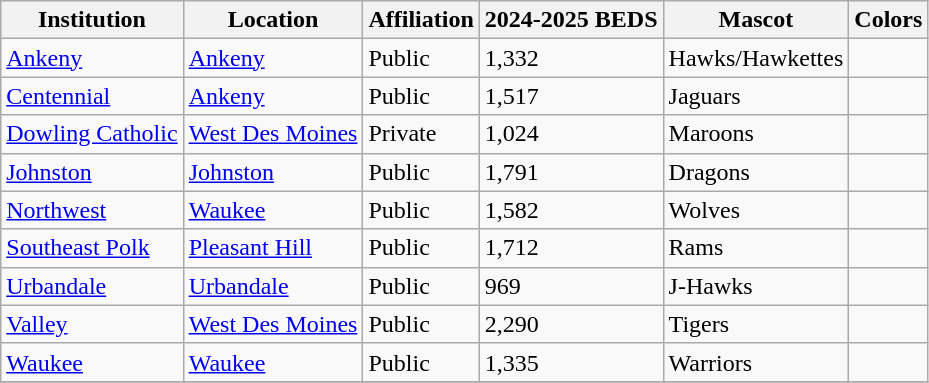<table class="wikitable sortable">
<tr>
<th>Institution</th>
<th>Location</th>
<th>Affiliation</th>
<th>2024-2025 BEDS</th>
<th>Mascot</th>
<th>Colors</th>
</tr>
<tr>
<td><a href='#'>Ankeny</a></td>
<td><a href='#'>Ankeny</a></td>
<td>Public</td>
<td>1,332</td>
<td>Hawks/Hawkettes</td>
<td> </td>
</tr>
<tr>
<td><a href='#'>Centennial</a></td>
<td><a href='#'>Ankeny</a></td>
<td>Public</td>
<td>1,517</td>
<td>Jaguars</td>
<td> </td>
</tr>
<tr>
<td><a href='#'>Dowling Catholic</a></td>
<td><a href='#'>West Des Moines</a></td>
<td>Private</td>
<td>1,024</td>
<td>Maroons</td>
<td> </td>
</tr>
<tr>
<td><a href='#'>Johnston</a></td>
<td><a href='#'>Johnston</a></td>
<td>Public</td>
<td>1,791</td>
<td>Dragons</td>
<td> </td>
</tr>
<tr>
<td><a href='#'>Northwest</a></td>
<td><a href='#'>Waukee</a></td>
<td>Public</td>
<td>1,582</td>
<td>Wolves</td>
<td> </td>
</tr>
<tr>
<td><a href='#'>Southeast Polk</a></td>
<td><a href='#'>Pleasant Hill</a></td>
<td>Public</td>
<td>1,712</td>
<td>Rams</td>
<td> </td>
</tr>
<tr>
<td><a href='#'>Urbandale</a></td>
<td><a href='#'>Urbandale</a></td>
<td>Public</td>
<td>969</td>
<td>J-Hawks</td>
<td> </td>
</tr>
<tr>
<td><a href='#'>Valley</a></td>
<td><a href='#'>West Des Moines</a></td>
<td>Public</td>
<td>2,290</td>
<td>Tigers</td>
<td> </td>
</tr>
<tr>
<td><a href='#'>Waukee</a></td>
<td><a href='#'>Waukee</a></td>
<td>Public</td>
<td>1,335</td>
<td>Warriors</td>
<td> </td>
</tr>
<tr>
</tr>
</table>
